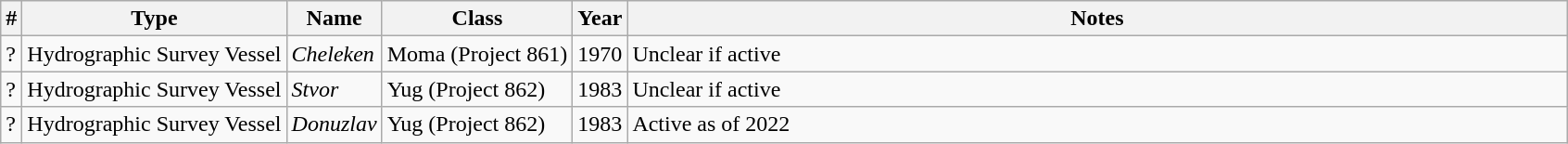<table class="wikitable">
<tr>
<th>#</th>
<th>Type</th>
<th>Name</th>
<th>Class</th>
<th>Year</th>
<th style="width:60%">Notes</th>
</tr>
<tr>
<td>?</td>
<td>Hydrographic Survey Vessel</td>
<td><em>Cheleken</em></td>
<td>Moma (Project 861)</td>
<td>1970</td>
<td>Unclear if active</td>
</tr>
<tr>
<td>?</td>
<td>Hydrographic Survey Vessel</td>
<td><em>Stvor</em></td>
<td>Yug (Project 862)</td>
<td>1983</td>
<td>Unclear if active</td>
</tr>
<tr>
<td>?</td>
<td>Hydrographic Survey Vessel</td>
<td><em>Donuzlav</em></td>
<td>Yug (Project 862)</td>
<td>1983</td>
<td>Active as of 2022</td>
</tr>
</table>
